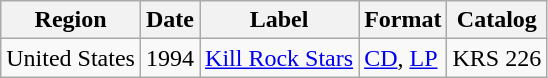<table class="wikitable">
<tr>
<th>Region</th>
<th>Date</th>
<th>Label</th>
<th>Format</th>
<th>Catalog</th>
</tr>
<tr>
<td>United States</td>
<td>1994</td>
<td><a href='#'>Kill Rock Stars</a></td>
<td><a href='#'>CD</a>, <a href='#'>LP</a></td>
<td>KRS 226</td>
</tr>
</table>
